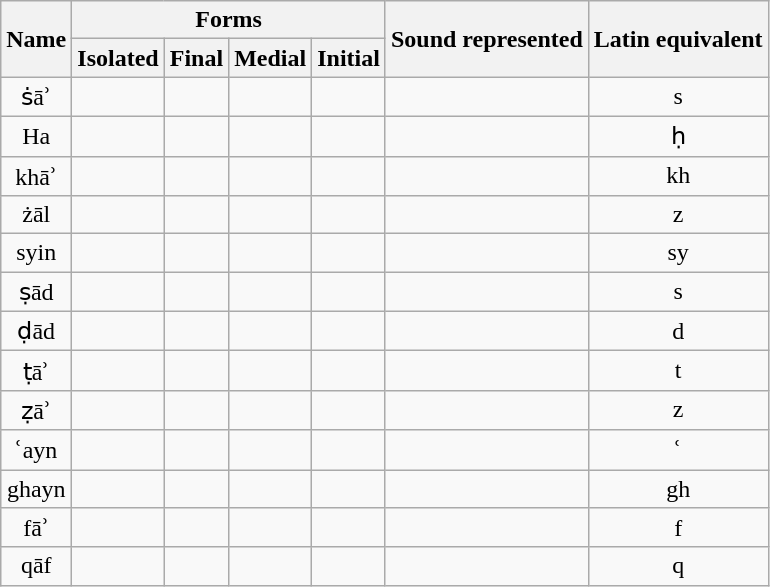<table class="wikitable" style="text-align: center;">
<tr>
<th rowspan="2">Name</th>
<th colspan="4">Forms</th>
<th rowspan="2">Sound represented</th>
<th rowspan="2">Latin equivalent</th>
</tr>
<tr>
<th>Isolated</th>
<th>Final</th>
<th>Medial</th>
<th>Initial</th>
</tr>
<tr>
<td>ṡāʾ<br></td>
<td><span></span></td>
<td><span></span></td>
<td><span></span></td>
<td><span></span></td>
<td></td>
<td>s</td>
</tr>
<tr>
<td>Ha<br></td>
<td><span></span></td>
<td><span></span></td>
<td><span></span></td>
<td><span></span></td>
<td></td>
<td>ḥ</td>
</tr>
<tr>
<td>khāʾ<br></td>
<td><span></span></td>
<td><span></span></td>
<td><span></span></td>
<td><span></span></td>
<td></td>
<td>kh</td>
</tr>
<tr>
<td>żāl<br></td>
<td><span></span></td>
<td><span></span></td>
<td></td>
<td></td>
<td></td>
<td>z</td>
</tr>
<tr>
<td>syin<br></td>
<td><span></span></td>
<td><span></span></td>
<td><span></span></td>
<td><span></span></td>
<td></td>
<td>sy</td>
</tr>
<tr>
<td>ṣād<br></td>
<td><span></span></td>
<td><span></span></td>
<td><span></span></td>
<td><span></span></td>
<td></td>
<td>s</td>
</tr>
<tr>
<td>ḍād<br></td>
<td><span></span></td>
<td><span></span></td>
<td><span></span></td>
<td><span></span></td>
<td></td>
<td>d</td>
</tr>
<tr>
<td>ṭāʾ<br></td>
<td><span></span></td>
<td><span></span></td>
<td><span></span></td>
<td><span></span></td>
<td></td>
<td>t</td>
</tr>
<tr>
<td>ẓāʾ<br></td>
<td><span></span></td>
<td><span></span></td>
<td><span></span></td>
<td><span></span></td>
<td></td>
<td>z</td>
</tr>
<tr>
<td>ʿayn<br></td>
<td><span></span></td>
<td><span></span></td>
<td><span></span></td>
<td><span></span></td>
<td></td>
<td>ʿ</td>
</tr>
<tr>
<td>ghayn<br></td>
<td><span></span></td>
<td><span></span></td>
<td><span></span></td>
<td><span></span></td>
<td></td>
<td>gh</td>
</tr>
<tr>
<td>fāʾ<br></td>
<td><span></span></td>
<td><span></span></td>
<td><span></span></td>
<td><span></span></td>
<td></td>
<td>f</td>
</tr>
<tr>
<td>qāf<br></td>
<td><span></span></td>
<td><span></span></td>
<td><span></span></td>
<td><span></span></td>
<td></td>
<td>q</td>
</tr>
</table>
